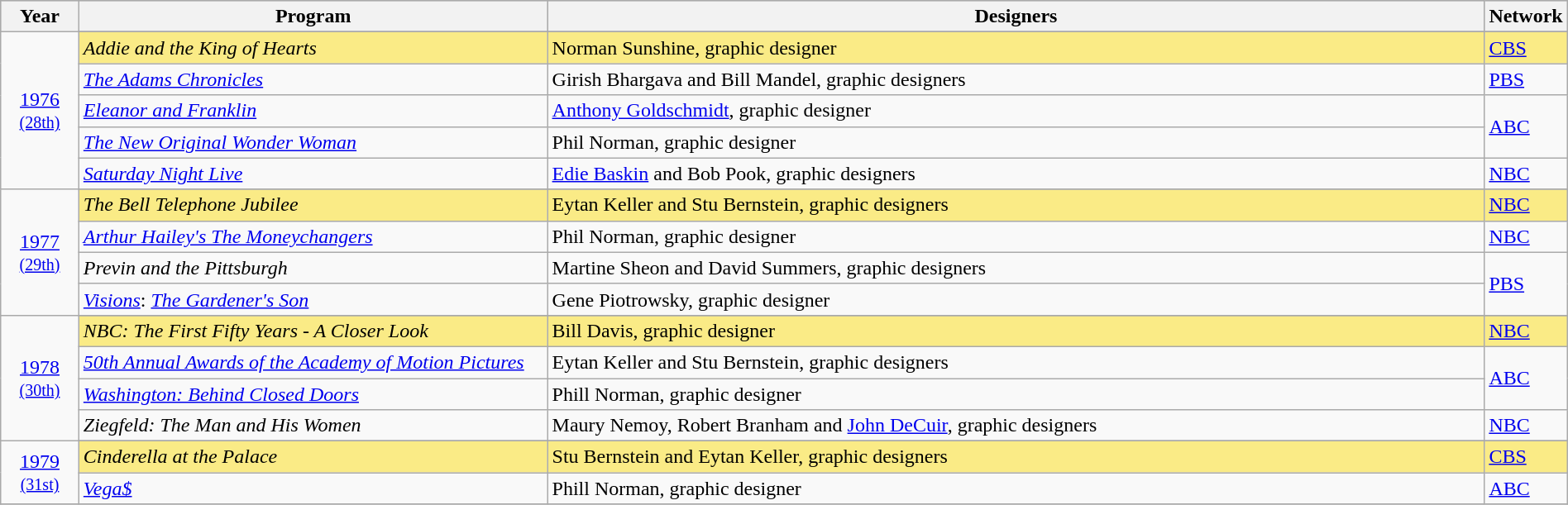<table class="wikitable" style="width:100%">
<tr bgcolor="#bebebe">
<th width="5%">Year</th>
<th width="30%">Program</th>
<th width="60%">Designers</th>
<th width="5%">Network</th>
</tr>
<tr>
<td rowspan=6 style="text-align:center"><a href='#'>1976</a><br><small><a href='#'>(28th)</a></small></td>
</tr>
<tr style="background:#FAEB86">
<td><em>Addie and the King of Hearts</em></td>
<td>Norman Sunshine, graphic designer</td>
<td><a href='#'>CBS</a></td>
</tr>
<tr>
<td><em><a href='#'>The Adams Chronicles</a></em></td>
<td>Girish Bhargava and Bill Mandel, graphic designers</td>
<td><a href='#'>PBS</a></td>
</tr>
<tr>
<td><em><a href='#'>Eleanor and Franklin</a></em></td>
<td><a href='#'>Anthony Goldschmidt</a>, graphic designer</td>
<td rowspan=2><a href='#'>ABC</a></td>
</tr>
<tr>
<td><em><a href='#'>The New Original Wonder Woman</a></em></td>
<td>Phil Norman, graphic designer</td>
</tr>
<tr>
<td><em><a href='#'>Saturday Night Live</a></em></td>
<td><a href='#'>Edie Baskin</a> and Bob Pook, graphic designers</td>
<td><a href='#'>NBC</a></td>
</tr>
<tr>
<td rowspan=5 style="text-align:center"><a href='#'>1977</a><br><small><a href='#'>(29th)</a></small></td>
</tr>
<tr style="background:#FAEB86">
<td><em>The Bell Telephone Jubilee</em></td>
<td>Eytan Keller and Stu Bernstein, graphic designers</td>
<td><a href='#'>NBC</a></td>
</tr>
<tr>
<td><em><a href='#'>Arthur Hailey's The Moneychangers</a></em></td>
<td>Phil Norman, graphic designer</td>
<td><a href='#'>NBC</a></td>
</tr>
<tr>
<td><em>Previn and the Pittsburgh</em></td>
<td>Martine Sheon and David Summers, graphic designers</td>
<td rowspan=2><a href='#'>PBS</a></td>
</tr>
<tr>
<td><em><a href='#'>Visions</a></em>: <em><a href='#'>The Gardener's Son</a></em></td>
<td>Gene Piotrowsky, graphic designer</td>
</tr>
<tr>
<td rowspan=5 style="text-align:center"><a href='#'>1978</a><br><small><a href='#'>(30th)</a></small></td>
</tr>
<tr style="background:#FAEB86">
<td><em>NBC: The First Fifty Years - A Closer Look</em></td>
<td>Bill Davis, graphic designer</td>
<td><a href='#'>NBC</a></td>
</tr>
<tr>
<td><em><a href='#'>50th Annual Awards of the Academy of Motion Pictures</a></em></td>
<td>Eytan Keller and Stu Bernstein, graphic designers</td>
<td rowspan=2><a href='#'>ABC</a></td>
</tr>
<tr>
<td><em><a href='#'>Washington: Behind Closed Doors</a></em></td>
<td>Phill Norman, graphic designer</td>
</tr>
<tr>
<td><em>Ziegfeld: The Man and His Women</em></td>
<td>Maury Nemoy, Robert Branham and <a href='#'>John DeCuir</a>, graphic designers</td>
<td><a href='#'>NBC</a></td>
</tr>
<tr>
<td rowspan=3 style="text-align:center"><a href='#'>1979</a><br><small><a href='#'>(31st)</a></small></td>
</tr>
<tr style="background:#FAEB86">
<td><em>Cinderella at the Palace</em></td>
<td>Stu Bernstein and Eytan Keller, graphic designers</td>
<td><a href='#'>CBS</a></td>
</tr>
<tr>
<td><em><a href='#'>Vega$</a></em></td>
<td>Phill Norman, graphic designer</td>
<td><a href='#'>ABC</a></td>
</tr>
<tr>
</tr>
</table>
